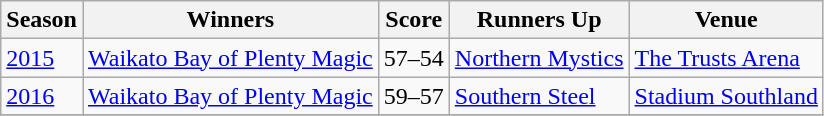<table class="wikitable collapsible">
<tr>
<th>Season</th>
<th>Winners</th>
<th>Score</th>
<th>Runners Up</th>
<th>Venue</th>
</tr>
<tr>
<td><a href='#'>2015</a></td>
<td><a href='#'>Waikato Bay of Plenty Magic</a></td>
<td>57–54</td>
<td><a href='#'>Northern Mystics</a></td>
<td><a href='#'>The Trusts Arena</a></td>
</tr>
<tr>
<td><a href='#'>2016</a></td>
<td><a href='#'>Waikato Bay of Plenty Magic</a></td>
<td>59–57</td>
<td><a href='#'>Southern Steel</a></td>
<td><a href='#'>Stadium Southland</a></td>
</tr>
<tr>
</tr>
</table>
